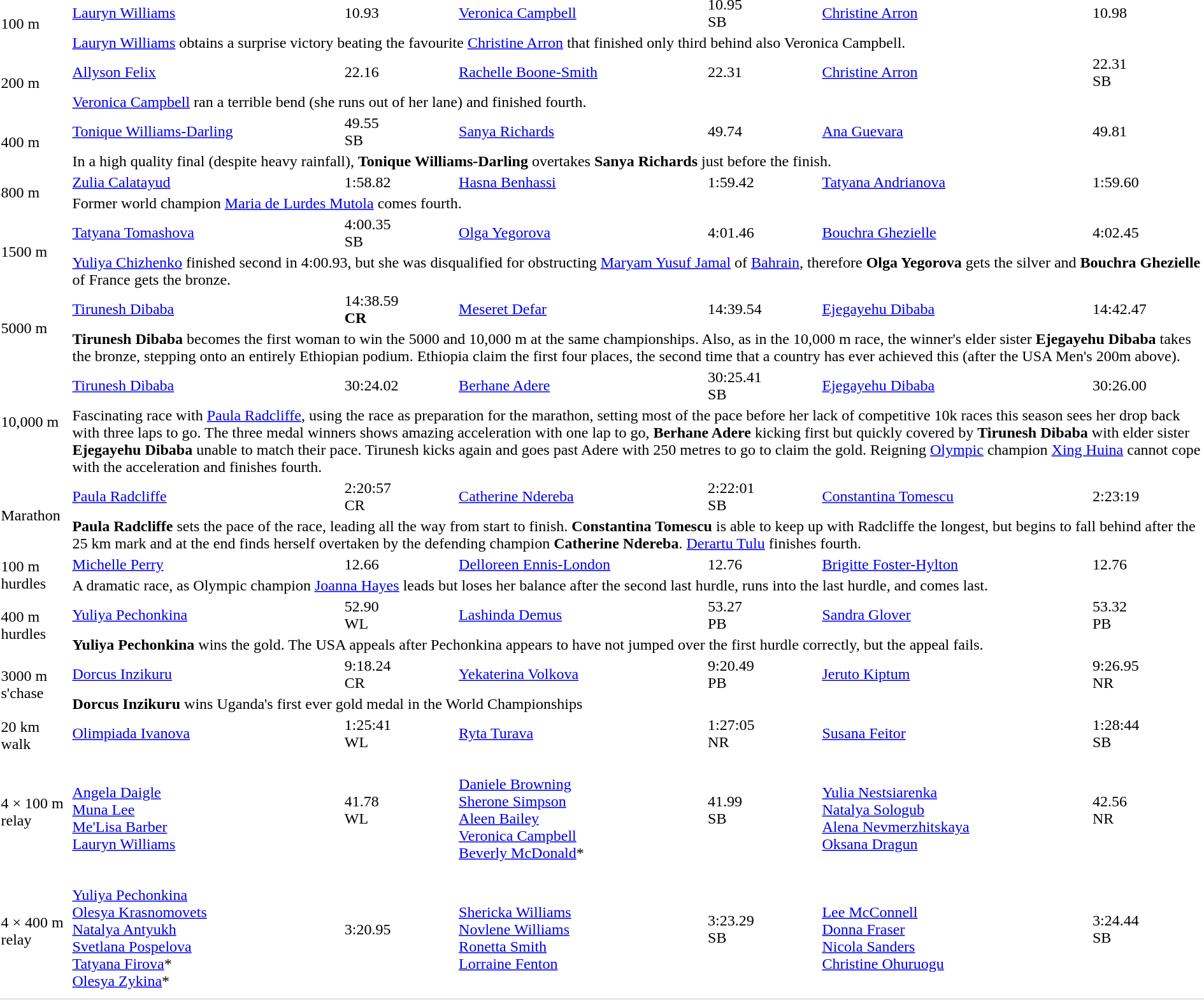<table>
<tr>
<td rowspan=2>100 m<br></td>
<td><a href='#'>Lauryn Williams</a><br></td>
<td>10.93</td>
<td><a href='#'>Veronica Campbell</a><br></td>
<td>10.95<br>SB</td>
<td><a href='#'>Christine Arron</a><br></td>
<td>10.98</td>
</tr>
<tr>
<td colspan=6><a href='#'>Lauryn Williams</a> obtains a surprise victory beating the favourite <a href='#'>Christine Arron</a> that finished only third behind also Veronica Campbell.</td>
</tr>
<tr>
<td rowspan=2>200 m<br></td>
<td><a href='#'>Allyson Felix</a><br></td>
<td>22.16</td>
<td><a href='#'>Rachelle Boone-Smith</a><br></td>
<td>22.31</td>
<td><a href='#'>Christine Arron</a><br></td>
<td>22.31<br>SB</td>
</tr>
<tr>
<td colspan=6><a href='#'>Veronica Campbell</a> ran a terrible bend (she runs out of her lane) and finished fourth.</td>
</tr>
<tr>
<td rowspan=2>400 m<br></td>
<td><a href='#'>Tonique Williams-Darling</a><br></td>
<td>49.55<br>SB</td>
<td><a href='#'>Sanya Richards</a><br></td>
<td>49.74</td>
<td><a href='#'>Ana Guevara</a><br></td>
<td>49.81</td>
</tr>
<tr>
<td colspan=6>In a high quality final (despite heavy rainfall), <strong>Tonique Williams-Darling</strong> overtakes <strong>Sanya Richards</strong> just before the finish.</td>
</tr>
<tr>
<td rowspan=2>800 m<br></td>
<td><a href='#'>Zulia Calatayud</a><br></td>
<td>1:58.82</td>
<td><a href='#'>Hasna Benhassi</a><br></td>
<td>1:59.42</td>
<td><a href='#'>Tatyana Andrianova</a><br></td>
<td>1:59.60</td>
</tr>
<tr>
<td colspan=6>Former world champion <a href='#'>Maria de Lurdes Mutola</a> comes fourth.</td>
</tr>
<tr>
<td rowspan=2>1500 m<br></td>
<td><a href='#'>Tatyana Tomashova</a><br></td>
<td>4:00.35<br>SB</td>
<td><a href='#'>Olga Yegorova</a><br></td>
<td>4:01.46</td>
<td><a href='#'>Bouchra Ghezielle</a><br></td>
<td>4:02.45</td>
</tr>
<tr>
<td colspan=6><a href='#'>Yuliya Chizhenko</a> finished second in 4:00.93, but she was disqualified for obstructing <a href='#'>Maryam Yusuf Jamal</a> of <a href='#'>Bahrain</a>, therefore <strong>Olga Yegorova</strong> gets the silver and <strong>Bouchra Ghezielle</strong> of France gets the bronze.</td>
</tr>
<tr>
<td rowspan=2>5000 m<br></td>
<td><a href='#'>Tirunesh Dibaba</a><br></td>
<td>14:38.59<br><strong>CR</strong></td>
<td><a href='#'>Meseret Defar</a><br></td>
<td>14:39.54</td>
<td><a href='#'>Ejegayehu Dibaba</a><br></td>
<td>14:42.47</td>
</tr>
<tr>
<td colspan=6><strong>Tirunesh Dibaba</strong> becomes the first woman to win the 5000 and 10,000 m at the same championships. Also, as in the 10,000 m race, the winner's elder sister <strong>Ejegayehu Dibaba</strong> takes the bronze, stepping onto an entirely Ethiopian podium. Ethiopia claim the first four places, the second time that a country has ever achieved this (after the USA Men's 200m above).</td>
</tr>
<tr>
<td rowspan=2>10,000 m<br></td>
<td><a href='#'>Tirunesh Dibaba</a><br></td>
<td>30:24.02</td>
<td><a href='#'>Berhane Adere</a><br></td>
<td>30:25.41<br>SB</td>
<td><a href='#'>Ejegayehu Dibaba</a><br></td>
<td>30:26.00</td>
</tr>
<tr>
<td colspan=6>Fascinating race with <a href='#'>Paula Radcliffe</a>, using the race as preparation for the marathon, setting most of the pace before her lack of competitive 10k races this season sees her drop back with three laps to go. The three medal winners shows amazing acceleration with one lap to go, <strong>Berhane Adere</strong> kicking first but quickly covered by <strong>Tirunesh Dibaba</strong> with elder sister <strong>Ejegayehu Dibaba</strong> unable to match their pace. Tirunesh kicks again and goes past Adere with 250 metres to go to claim the gold. Reigning <a href='#'>Olympic</a> champion <a href='#'>Xing Huina</a> cannot cope with the acceleration and finishes fourth.</td>
</tr>
<tr>
<td rowspan=2>Marathon<br></td>
<td><a href='#'>Paula Radcliffe</a><br></td>
<td>2:20:57<br>CR</td>
<td><a href='#'>Catherine Ndereba</a><br></td>
<td>2:22:01<br>SB</td>
<td><a href='#'>Constantina Tomescu</a><br></td>
<td>2:23:19</td>
</tr>
<tr>
<td colspan=6><strong>Paula Radcliffe</strong> sets the pace of the race, leading all the way from start to finish. <strong>Constantina Tomescu</strong> is able to keep up with Radcliffe the longest, but begins to fall behind after the 25 km mark and at the end finds herself overtaken by the defending champion <strong>Catherine Ndereba</strong>. <a href='#'>Derartu Tulu</a> finishes fourth.</td>
</tr>
<tr>
<td rowspan=2>100 m hurdles<br></td>
<td><a href='#'>Michelle Perry</a><br></td>
<td>12.66</td>
<td><a href='#'>Delloreen Ennis-London</a><br></td>
<td>12.76</td>
<td><a href='#'>Brigitte Foster-Hylton</a><br></td>
<td>12.76</td>
</tr>
<tr>
<td colspan=6>A dramatic race, as Olympic champion <a href='#'>Joanna Hayes</a> leads but loses her balance after the second last hurdle, runs into the last hurdle, and comes last.</td>
</tr>
<tr>
<td rowspan=2>400 m hurdles<br></td>
<td><a href='#'>Yuliya Pechonkina</a><br></td>
<td>52.90<br>WL</td>
<td><a href='#'>Lashinda Demus</a><br></td>
<td>53.27<br>PB</td>
<td><a href='#'>Sandra Glover</a><br></td>
<td>53.32<br>PB</td>
</tr>
<tr>
<td colspan=6><strong>Yuliya Pechonkina</strong> wins the gold. The USA appeals after Pechonkina appears to have not jumped over the first hurdle correctly, but the appeal fails.</td>
</tr>
<tr>
<td rowspan=2>3000 m s'chase<br></td>
<td><a href='#'>Dorcus Inzikuru</a><br></td>
<td>9:18.24<br>CR</td>
<td><a href='#'>Yekaterina Volkova</a><br></td>
<td>9:20.49<br>PB</td>
<td><a href='#'>Jeruto Kiptum</a><br></td>
<td>9:26.95<br>NR</td>
</tr>
<tr>
<td colspan=6><strong>Dorcus Inzikuru</strong> wins Uganda's first ever gold medal in the World Championships</td>
</tr>
<tr>
<td rowspan=2>20 km walk<br></td>
<td><a href='#'>Olimpiada Ivanova</a> <br></td>
<td>1:25:41<br>WL</td>
<td><a href='#'>Ryta Turava</a> <br></td>
<td>1:27:05<br>NR</td>
<td><a href='#'>Susana Feitor</a> <br></td>
<td>1:28:44<br>SB</td>
</tr>
<tr>
<td colspan=6></td>
</tr>
<tr>
<td rowspan=2>4 × 100 m relay<br></td>
<td><br><a href='#'>Angela Daigle</a><br><a href='#'>Muna Lee</a><br><a href='#'>Me'Lisa Barber</a><br><a href='#'>Lauryn Williams</a></td>
<td>41.78<br>WL</td>
<td><br><a href='#'>Daniele Browning</a><br><a href='#'>Sherone Simpson</a><br><a href='#'>Aleen Bailey</a><br><a href='#'>Veronica Campbell</a><br><a href='#'>Beverly McDonald</a>*</td>
<td>41.99<br>SB</td>
<td><br><a href='#'>Yulia Nestsiarenka</a><br><a href='#'>Natalya Sologub</a><br><a href='#'>Alena Nevmerzhitskaya</a><br><a href='#'>Oksana Dragun</a></td>
<td>42.56<br>NR</td>
</tr>
<tr>
<td colspan=6></td>
</tr>
<tr>
<td rowspan=2>4 × 400 m relay<br></td>
<td><br><a href='#'>Yuliya Pechonkina</a><br><a href='#'>Olesya Krasnomovets</a><br><a href='#'>Natalya Antyukh</a><br><a href='#'>Svetlana Pospelova</a><br><a href='#'>Tatyana Firova</a>*<br><a href='#'>Olesya Zykina</a>*</td>
<td>3:20.95</td>
<td><br><a href='#'>Shericka Williams</a><br><a href='#'>Novlene Williams</a><br><a href='#'>Ronetta Smith</a><br><a href='#'>Lorraine Fenton</a></td>
<td>3:23.29<br>SB</td>
<td><br><a href='#'>Lee McConnell</a><br><a href='#'>Donna Fraser</a><br><a href='#'>Nicola Sanders</a><br><a href='#'>Christine Ohuruogu</a></td>
<td>3:24.44<br>SB</td>
</tr>
<tr>
<td colspan=6></td>
</tr>
<tr>
</tr>
<tr bgcolor= e8e8e8>
<td colspan=7></td>
</tr>
</table>
